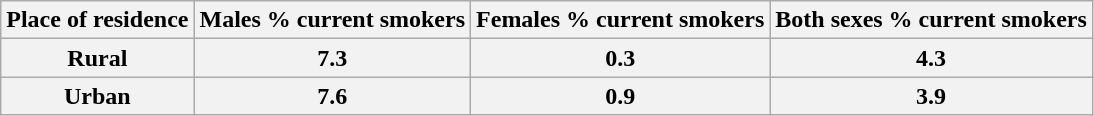<table class="wikitable">
<tr>
<th>Place of residence</th>
<th>Males % current smokers</th>
<th>Females % current smokers</th>
<th>Both sexes % current smokers</th>
</tr>
<tr>
<th>Rural</th>
<th>7.3</th>
<th>0.3</th>
<th>4.3</th>
</tr>
<tr>
<th>Urban</th>
<th>7.6</th>
<th>0.9</th>
<th>3.9</th>
</tr>
</table>
